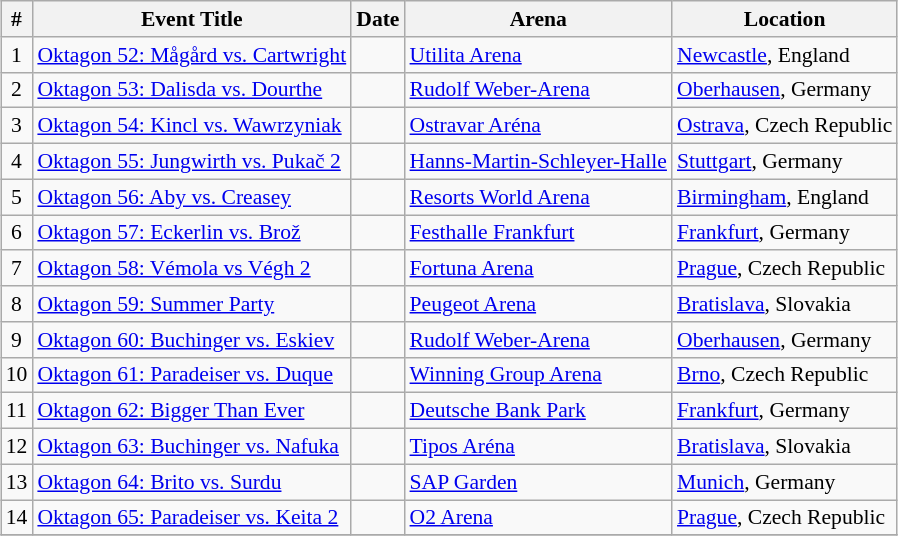<table class="sortable wikitable succession-box" style="margin:1.0em auto; font-size:90%;">
<tr>
<th scope="col">#</th>
<th scope="col">Event Title</th>
<th scope="col">Date</th>
<th scope="col">Arena</th>
<th scope="col">Location</th>
</tr>
<tr>
<td align=center>1</td>
<td><a href='#'>Oktagon 52: Mågård vs. Cartwright</a></td>
<td></td>
<td><a href='#'>Utilita Arena</a></td>
<td><a href='#'>Newcastle</a>, England</td>
</tr>
<tr>
<td align=center>2</td>
<td><a href='#'>Oktagon 53: Dalisda vs. Dourthe</a></td>
<td></td>
<td><a href='#'>Rudolf Weber-Arena</a></td>
<td><a href='#'>Oberhausen</a>, Germany</td>
</tr>
<tr>
<td align=center>3</td>
<td><a href='#'>Oktagon 54: Kincl vs. Wawrzyniak</a></td>
<td></td>
<td><a href='#'>Ostravar Aréna</a></td>
<td><a href='#'>Ostrava</a>, Czech Republic</td>
</tr>
<tr>
<td align=center>4</td>
<td><a href='#'>Oktagon 55: Jungwirth vs. Pukač 2</a></td>
<td></td>
<td><a href='#'>Hanns-Martin-Schleyer-Halle</a></td>
<td><a href='#'>Stuttgart</a>, Germany</td>
</tr>
<tr>
<td align=center>5</td>
<td><a href='#'>Oktagon 56: Aby vs. Creasey</a></td>
<td></td>
<td><a href='#'>Resorts World Arena</a></td>
<td><a href='#'>Birmingham</a>, England</td>
</tr>
<tr>
<td align=center>6</td>
<td><a href='#'>Oktagon 57: Eckerlin vs. Brož</a></td>
<td></td>
<td><a href='#'>Festhalle Frankfurt</a></td>
<td><a href='#'>Frankfurt</a>, Germany</td>
</tr>
<tr>
<td align=center>7</td>
<td><a href='#'>Oktagon 58: Vémola vs Végh 2</a></td>
<td></td>
<td><a href='#'>Fortuna Arena</a></td>
<td><a href='#'>Prague</a>, Czech Republic</td>
</tr>
<tr>
<td align=center>8</td>
<td><a href='#'>Oktagon 59: Summer Party</a></td>
<td></td>
<td><a href='#'>Peugeot Arena</a></td>
<td><a href='#'>Bratislava</a>, Slovakia</td>
</tr>
<tr>
<td align=center>9</td>
<td><a href='#'>Oktagon 60: Buchinger vs. Eskiev</a></td>
<td></td>
<td><a href='#'>Rudolf Weber-Arena</a></td>
<td><a href='#'>Oberhausen</a>, Germany</td>
</tr>
<tr>
<td align=center>10</td>
<td><a href='#'>Oktagon 61: Paradeiser vs. Duque</a></td>
<td></td>
<td><a href='#'>Winning Group Arena</a></td>
<td><a href='#'>Brno</a>, Czech Republic</td>
</tr>
<tr>
<td align=center>11</td>
<td><a href='#'>Oktagon 62: Bigger Than Ever</a></td>
<td></td>
<td><a href='#'>Deutsche Bank Park</a></td>
<td><a href='#'>Frankfurt</a>, Germany</td>
</tr>
<tr>
<td align=center>12</td>
<td><a href='#'>Oktagon 63: Buchinger vs. Nafuka</a></td>
<td></td>
<td><a href='#'>Tipos Aréna</a></td>
<td><a href='#'>Bratislava</a>, Slovakia</td>
</tr>
<tr>
<td align=center>13</td>
<td><a href='#'>Oktagon 64: Brito vs. Surdu</a></td>
<td></td>
<td><a href='#'>SAP Garden</a></td>
<td><a href='#'>Munich</a>, Germany</td>
</tr>
<tr>
<td align=center>14</td>
<td><a href='#'>Oktagon 65: Paradeiser vs. Keita 2</a></td>
<td></td>
<td><a href='#'>O2 Arena</a></td>
<td><a href='#'>Prague</a>, Czech Republic</td>
</tr>
<tr>
</tr>
</table>
